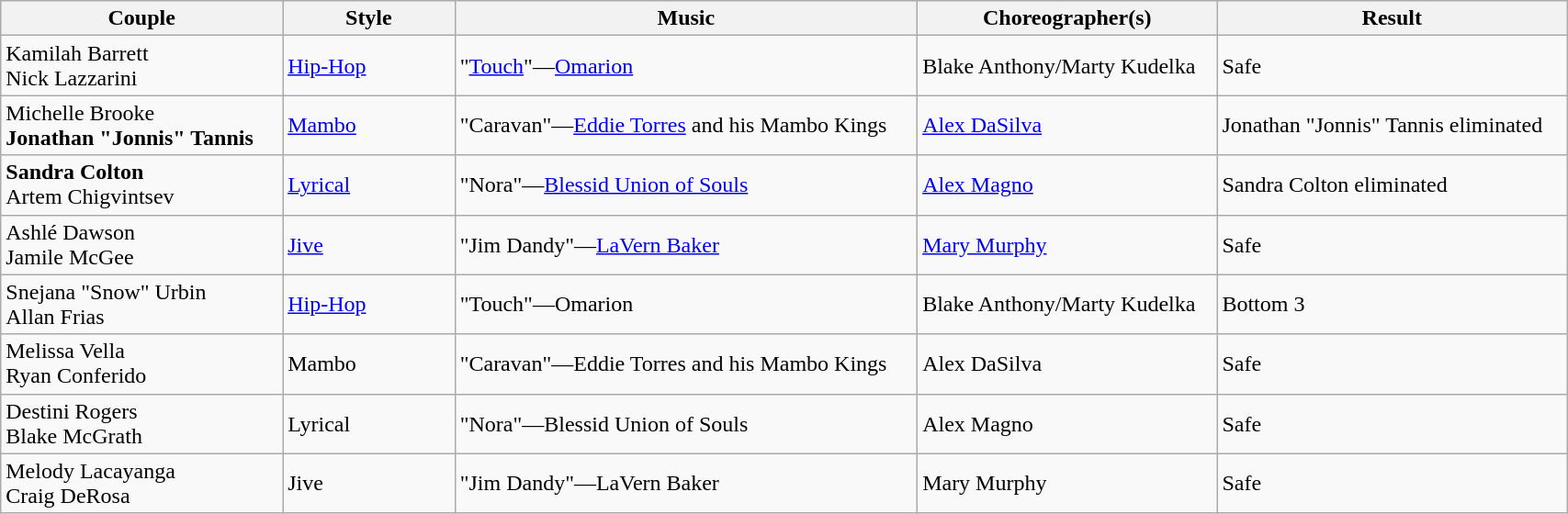<table class="wikitable" style="width:90%;">
<tr>
<th style="width:18%;">Couple</th>
<th style="width:11%;">Style</th>
<th>Music</th>
<th>Choreographer(s)</th>
<th>Result</th>
</tr>
<tr>
<td>Kamilah Barrett<br>Nick Lazzarini</td>
<td><a href='#'>Hip-Hop</a></td>
<td>"<a href='#'>Touch</a>"—<a href='#'>Omarion</a></td>
<td>Blake Anthony/Marty Kudelka</td>
<td>Safe</td>
</tr>
<tr>
<td>Michelle Brooke<br><strong>Jonathan "Jonnis" Tannis</strong></td>
<td><a href='#'>Mambo</a></td>
<td>"Caravan"—<a href='#'>Eddie Torres</a> and his Mambo Kings</td>
<td><a href='#'>Alex DaSilva</a></td>
<td>Jonathan "Jonnis" Tannis eliminated</td>
</tr>
<tr>
<td><strong>Sandra Colton</strong><br>Artem Chigvintsev</td>
<td><a href='#'>Lyrical</a></td>
<td>"Nora"—<a href='#'>Blessid Union of Souls</a></td>
<td><a href='#'>Alex Magno</a></td>
<td>Sandra Colton eliminated</td>
</tr>
<tr>
<td>Ashlé Dawson<br>Jamile McGee</td>
<td><a href='#'>Jive</a></td>
<td>"Jim Dandy"—<a href='#'>LaVern Baker</a></td>
<td><a href='#'>Mary Murphy</a></td>
<td>Safe</td>
</tr>
<tr>
<td>Snejana "Snow" Urbin<br>Allan Frias</td>
<td><a href='#'>Hip-Hop</a></td>
<td>"Touch"—Omarion</td>
<td>Blake Anthony/Marty Kudelka</td>
<td>Bottom 3</td>
</tr>
<tr>
<td>Melissa Vella<br>Ryan Conferido</td>
<td>Mambo</td>
<td>"Caravan"—Eddie Torres and his Mambo Kings</td>
<td>Alex DaSilva</td>
<td>Safe</td>
</tr>
<tr>
<td>Destini Rogers<br>Blake McGrath</td>
<td>Lyrical</td>
<td>"Nora"—Blessid Union of Souls</td>
<td>Alex Magno</td>
<td>Safe</td>
</tr>
<tr>
<td>Melody Lacayanga<br>Craig DeRosa</td>
<td>Jive</td>
<td>"Jim Dandy"—LaVern Baker</td>
<td>Mary Murphy</td>
<td>Safe</td>
</tr>
</table>
